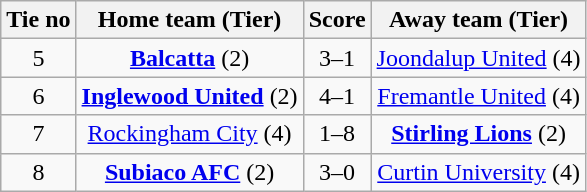<table class="wikitable" style="text-align:center">
<tr>
<th>Tie no</th>
<th>Home team (Tier)</th>
<th>Score</th>
<th>Away team (Tier)</th>
</tr>
<tr>
<td>5</td>
<td><strong><a href='#'>Balcatta</a></strong> (2)</td>
<td>3–1</td>
<td><a href='#'>Joondalup United</a> (4)</td>
</tr>
<tr>
<td>6</td>
<td><strong><a href='#'>Inglewood United</a></strong> (2)</td>
<td>4–1</td>
<td><a href='#'>Fremantle United</a> (4)</td>
</tr>
<tr>
<td>7</td>
<td><a href='#'>Rockingham City</a> (4)</td>
<td>1–8</td>
<td><strong><a href='#'>Stirling Lions</a></strong> (2)</td>
</tr>
<tr>
<td>8</td>
<td><strong><a href='#'>Subiaco AFC</a></strong> (2)</td>
<td>3–0</td>
<td><a href='#'>Curtin University</a> (4)</td>
</tr>
</table>
